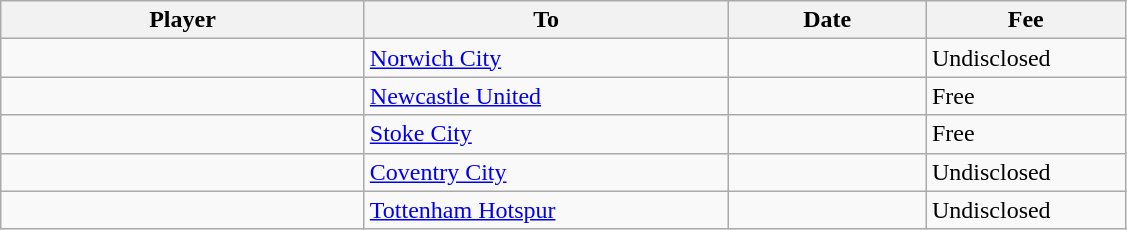<table class="wikitable sortable">
<tr>
<th style="width:235px;"><strong>Player</strong></th>
<th style="width:235px;"><strong>To</strong></th>
<th style="width:125px;"><strong>Date</strong></th>
<th style="width:125px;"><strong>Fee</strong></th>
</tr>
<tr>
<td></td>
<td><a href='#'>Norwich City</a></td>
<td></td>
<td>Undisclosed</td>
</tr>
<tr>
<td></td>
<td><a href='#'>Newcastle United</a></td>
<td></td>
<td>Free</td>
</tr>
<tr>
<td></td>
<td><a href='#'>Stoke City</a></td>
<td></td>
<td>Free</td>
</tr>
<tr>
<td></td>
<td><a href='#'>Coventry City</a></td>
<td></td>
<td>Undisclosed</td>
</tr>
<tr>
<td></td>
<td><a href='#'>Tottenham Hotspur</a></td>
<td></td>
<td>Undisclosed</td>
</tr>
</table>
